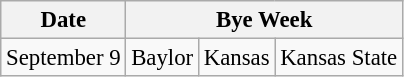<table class="wikitable" style="font-size:95%">
<tr>
<th>Date</th>
<th colspan="3">Bye Week</th>
</tr>
<tr>
<td>September 9</td>
<td>Baylor</td>
<td>Kansas</td>
<td>Kansas State</td>
</tr>
</table>
